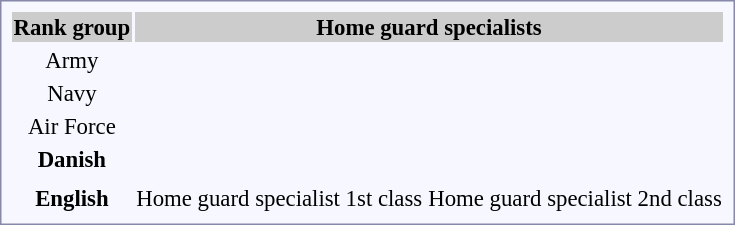<table style="border:1px solid #8888aa; background-color:#f7f8ff; padding:5px; font-size:95%; margin: 0px 12px 12px 0px;">
<tr style="background:#ccc;">
<th>Rank group</th>
<th colspan=2>Home guard specialists</th>
</tr>
<tr style="text-align:center;">
<td>Army</td>
<td></td>
<td></td>
</tr>
<tr style="text-align:center;">
<td>Navy</td>
<td></td>
<td></td>
</tr>
<tr style="text-align:center;">
<td>Air Force</td>
<td></td>
<td></td>
</tr>
<tr style="text-align:center;">
<td><strong>Danish</strong></td>
<td></td>
<td></td>
</tr>
<tr>
<td colspan=3></td>
</tr>
<tr style="text-align:center;">
<td><strong>English</strong></td>
<td>Home guard specialist 1st class</td>
<td>Home guard specialist 2nd class</td>
</tr>
</table>
